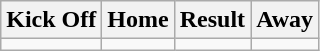<table class="wikitable" style="text-align: center">
<tr>
<th scope="col">Kick Off</th>
<th scope="col">Home</th>
<th scope="col">Result</th>
<th scope="col">Away</th>
</tr>
<tr>
<td></td>
<td></td>
<td></td>
<td></td>
</tr>
</table>
